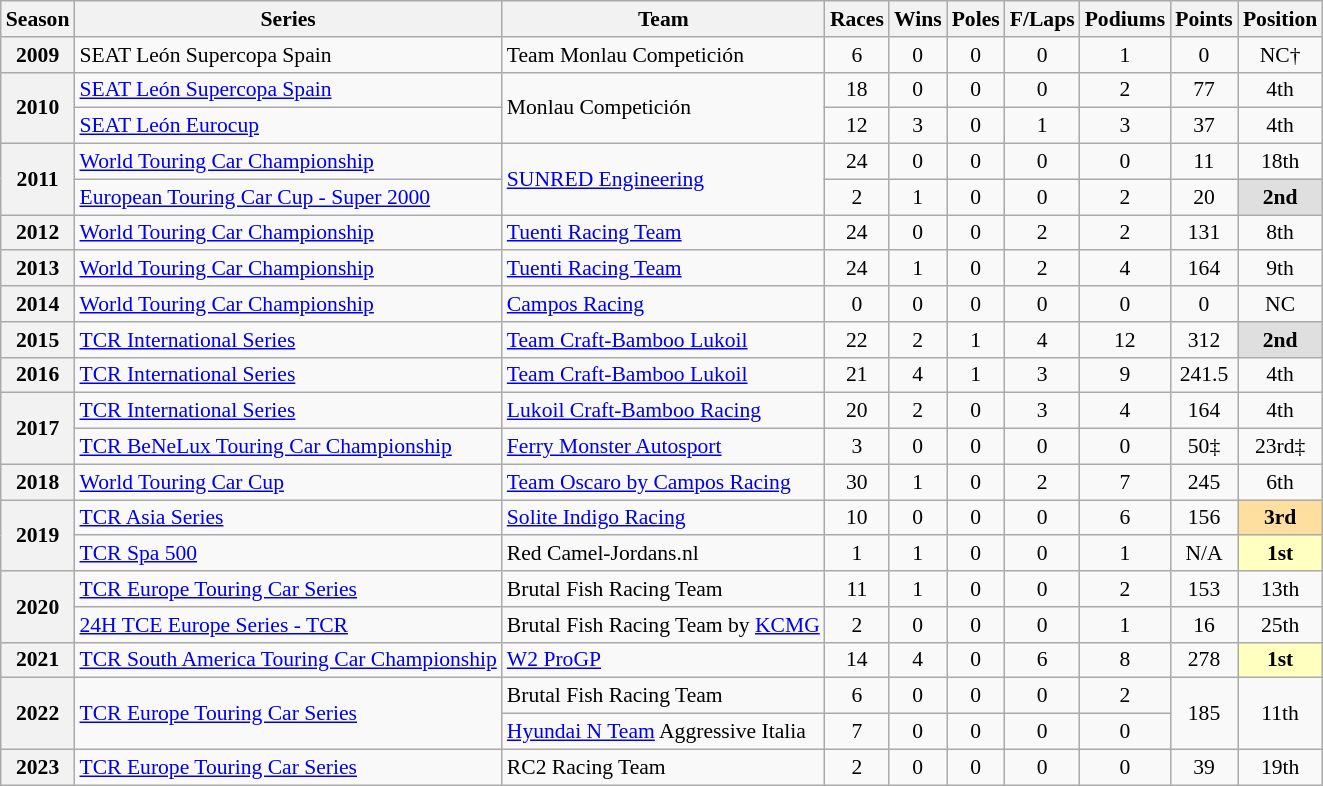<table class="wikitable" style="font-size: 90%; text-align:center">
<tr>
<th>Season</th>
<th>Series</th>
<th>Team</th>
<th>Races</th>
<th>Wins</th>
<th>Poles</th>
<th>F/Laps</th>
<th>Podiums</th>
<th>Points</th>
<th>Position</th>
</tr>
<tr>
<th>2009</th>
<td align=left>SEAT León Supercopa Spain</td>
<td align=left>Team Monlau Competición</td>
<td>6</td>
<td>0</td>
<td>0</td>
<td>0</td>
<td>1</td>
<td>0</td>
<td>NC†</td>
</tr>
<tr>
<th rowspan="2">2010</th>
<td align=left><a href='#'>SEAT León Supercopa Spain</a></td>
<td rowspan="2" align=left>Monlau Competición</td>
<td>18</td>
<td>0</td>
<td>0</td>
<td>0</td>
<td>2</td>
<td>77</td>
<td>4th</td>
</tr>
<tr>
<td align=left><a href='#'>SEAT León Eurocup</a></td>
<td>12</td>
<td>3</td>
<td>0</td>
<td>1</td>
<td>3</td>
<td>37</td>
<td>4th</td>
</tr>
<tr>
<th rowspan="2">2011</th>
<td align=left><a href='#'>World Touring Car Championship</a></td>
<td rowspan="2" align=left><a href='#'>SUNRED Engineering</a></td>
<td>24</td>
<td>0</td>
<td>0</td>
<td>0</td>
<td>0</td>
<td>11</td>
<td>18th</td>
</tr>
<tr>
<td align=left><a href='#'>European Touring Car Cup - Super 2000</a></td>
<td>2</td>
<td>1</td>
<td>0</td>
<td>0</td>
<td>2</td>
<td>20</td>
<td style="background:#DFDFDF;"><strong>2nd</strong></td>
</tr>
<tr>
<th>2012</th>
<td align=left><a href='#'>World Touring Car Championship</a></td>
<td align=left><a href='#'>Tuenti Racing Team</a></td>
<td>24</td>
<td>0</td>
<td>0</td>
<td>2</td>
<td>2</td>
<td>131</td>
<td>8th</td>
</tr>
<tr>
<th>2013</th>
<td align=left><a href='#'>World Touring Car Championship</a></td>
<td align=left><a href='#'>Tuenti Racing Team</a></td>
<td>24</td>
<td>1</td>
<td>0</td>
<td>2</td>
<td>4</td>
<td>164</td>
<td>9th</td>
</tr>
<tr>
<th>2014</th>
<td align=left><a href='#'>World Touring Car Championship</a></td>
<td align=left><a href='#'>Campos Racing</a></td>
<td>0</td>
<td>0</td>
<td>0</td>
<td>0</td>
<td>0</td>
<td>0</td>
<td>NC</td>
</tr>
<tr>
<th>2015</th>
<td align=left><a href='#'>TCR International Series</a></td>
<td align=left><a href='#'>Team Craft-Bamboo Lukoil</a></td>
<td>22</td>
<td>2</td>
<td>1</td>
<td>4</td>
<td>12</td>
<td>312</td>
<td style="background:#DFDFDF;"><strong>2nd</strong></td>
</tr>
<tr>
<th>2016</th>
<td align=left><a href='#'>TCR International Series</a></td>
<td align=left><a href='#'>Team Craft-Bamboo Lukoil</a></td>
<td>21</td>
<td>4</td>
<td>1</td>
<td>3</td>
<td>9</td>
<td>241.5</td>
<td>4th</td>
</tr>
<tr>
<th rowspan="2">2017</th>
<td align=left><a href='#'>TCR International Series</a></td>
<td align=left><a href='#'>Lukoil Craft-Bamboo Racing</a></td>
<td>20</td>
<td>2</td>
<td>0</td>
<td>3</td>
<td>4</td>
<td>164</td>
<td>4th</td>
</tr>
<tr>
<td align=left><a href='#'>TCR BeNeLux Touring Car Championship</a></td>
<td align=left><a href='#'>Ferry Monster Autosport</a></td>
<td>3</td>
<td>0</td>
<td>0</td>
<td>0</td>
<td>0</td>
<td>50‡</td>
<td>23rd‡</td>
</tr>
<tr>
<th>2018</th>
<td align=left><a href='#'>World Touring Car Cup</a></td>
<td align=left><a href='#'>Team Oscaro by Campos Racing</a></td>
<td>30</td>
<td>1</td>
<td>0</td>
<td>2</td>
<td>7</td>
<td>245</td>
<td>6th</td>
</tr>
<tr>
<th rowspan="2">2019</th>
<td align=left><a href='#'>TCR Asia Series</a></td>
<td align=left><a href='#'>Solite Indigo Racing</a></td>
<td>10</td>
<td>0</td>
<td>0</td>
<td>0</td>
<td>6</td>
<td>156</td>
<td style="background:#FFDF9F;"><strong>3rd</strong></td>
</tr>
<tr>
<td align=left><a href='#'>TCR Spa 500</a></td>
<td align=left>Red Camel-Jordans.nl</td>
<td>1</td>
<td>1</td>
<td>0</td>
<td>0</td>
<td>1</td>
<td>N/A</td>
<td style="background:#FFFFBF;"><strong>1st</strong></td>
</tr>
<tr>
<th rowspan="2">2020</th>
<td align=left><a href='#'>TCR Europe Touring Car Series</a></td>
<td align=left>Brutal Fish Racing Team</td>
<td>11</td>
<td>1</td>
<td>0</td>
<td>0</td>
<td>2</td>
<td>153</td>
<td>13th</td>
</tr>
<tr>
<td align=left><a href='#'>24H TCE Europe Series - TCR</a></td>
<td align=left>Brutal Fish Racing Team by <a href='#'>KCMG</a></td>
<td>2</td>
<td>0</td>
<td>0</td>
<td>0</td>
<td>1</td>
<td>16</td>
<td>25th</td>
</tr>
<tr>
<th>2021</th>
<td align=left><a href='#'>TCR South America Touring Car Championship</a></td>
<td align=left><a href='#'>W2 ProGP</a></td>
<td>14</td>
<td>4</td>
<td>0</td>
<td>6</td>
<td>8</td>
<td>278</td>
<td style="background:#FFFFBF;"><strong>1st</strong></td>
</tr>
<tr>
<th rowspan="2">2022</th>
<td rowspan="2" align=left><a href='#'>TCR Europe Touring Car Series</a></td>
<td align=left>Brutal Fish Racing Team</td>
<td>6</td>
<td>0</td>
<td>0</td>
<td>0</td>
<td>2</td>
<td rowspan="2">185</td>
<td rowspan="2">11th</td>
</tr>
<tr>
<td align=left><a href='#'>Hyundai N Team</a> Aggressive Italia</td>
<td>7</td>
<td>0</td>
<td>0</td>
<td>0</td>
<td>0</td>
</tr>
<tr>
<th>2023</th>
<td align=left><a href='#'>TCR Europe Touring Car Series</a></td>
<td align=left>RC2 Racing Team</td>
<td>2</td>
<td>0</td>
<td>0</td>
<td>0</td>
<td>0</td>
<td>39</td>
<td>19th</td>
</tr>
</table>
